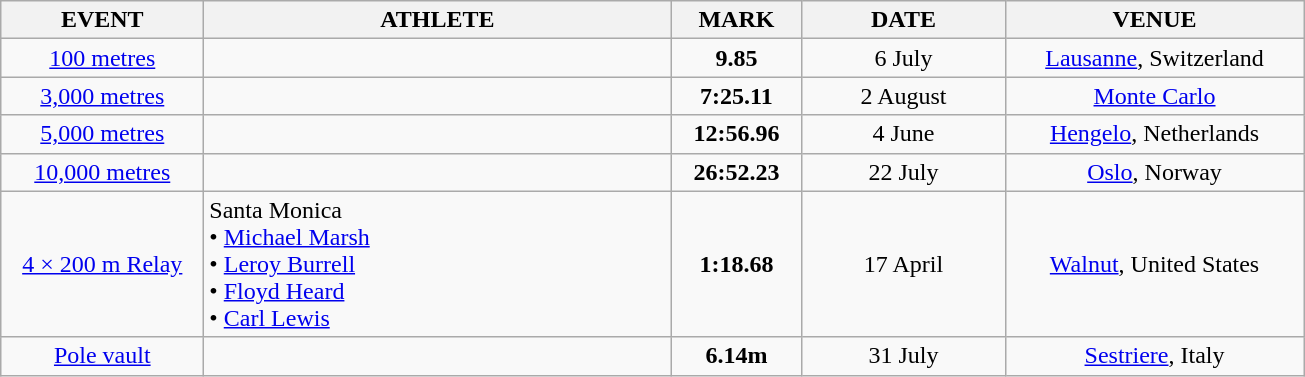<table class=wikitable>
<tr>
<th align="center" style="width: 8em">EVENT</th>
<th align="center" style="width: 19em">ATHLETE</th>
<th align="center" style="width: 5em">MARK</th>
<th align="center" style="width: 8em">DATE</th>
<th align="center" style="width: 12em">VENUE</th>
</tr>
<tr>
<td align="center"><a href='#'>100 metres</a></td>
<td></td>
<td align="center"><strong>9.85</strong></td>
<td align="center">6 July</td>
<td align="center"><a href='#'>Lausanne</a>, Switzerland</td>
</tr>
<tr>
<td align="center"><a href='#'>3,000 metres</a></td>
<td></td>
<td align="center"><strong>7:25.11</strong></td>
<td align="center">2 August</td>
<td align="center"><a href='#'>Monte Carlo</a></td>
</tr>
<tr>
<td align="center"><a href='#'>5,000 metres</a></td>
<td></td>
<td align="center"><strong>12:56.96</strong></td>
<td align="center">4 June</td>
<td align="center"><a href='#'>Hengelo</a>, Netherlands</td>
</tr>
<tr>
<td align="center"><a href='#'>10,000 metres</a></td>
<td></td>
<td align="center"><strong>26:52.23</strong></td>
<td align="center">22 July</td>
<td align="center"><a href='#'>Oslo</a>, Norway</td>
</tr>
<tr>
<td align="center"><a href='#'>4 × 200 m Relay</a></td>
<td>Santa Monica <strong></strong><br>• <a href='#'>Michael Marsh</a><br>• <a href='#'>Leroy Burrell</a><br>• <a href='#'>Floyd Heard</a><br>• <a href='#'>Carl Lewis</a></td>
<td align="center"><strong>1:18.68</strong></td>
<td align="center">17 April</td>
<td align="center"><a href='#'>Walnut</a>, United States</td>
</tr>
<tr>
<td align="center"><a href='#'>Pole vault</a></td>
<td></td>
<td align="center"><strong>6.14m</strong></td>
<td align="center">31 July</td>
<td align="center"><a href='#'>Sestriere</a>, Italy</td>
</tr>
</table>
